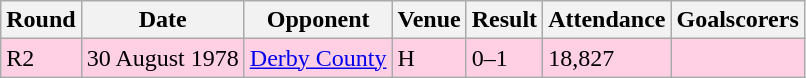<table class="wikitable">
<tr>
<th>Round</th>
<th>Date</th>
<th>Opponent</th>
<th>Venue</th>
<th>Result</th>
<th>Attendance</th>
<th>Goalscorers</th>
</tr>
<tr style="background-color: #ffd0e3;">
<td>R2</td>
<td>30 August 1978</td>
<td><a href='#'>Derby County</a></td>
<td>H</td>
<td>0–1</td>
<td>18,827</td>
<td></td>
</tr>
</table>
